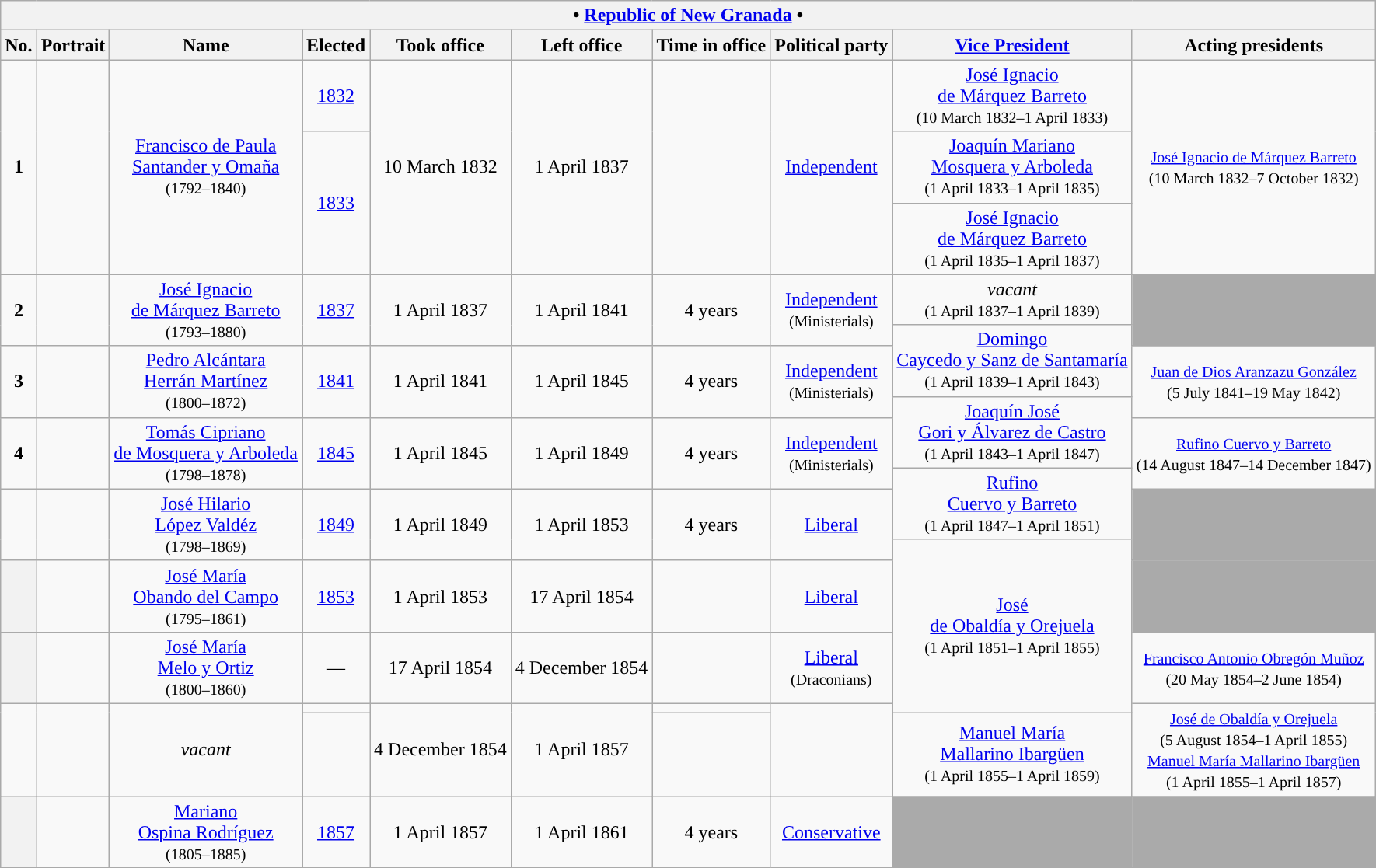<table class="wikitable" style="text-align: center;">
<tr>
<th colspan="10"> • <a href='#'>Republic of New Granada</a> • </th>
</tr>
<tr>
<th>No.<br></th>
<th>Portrait</th>
<th>Name<br></th>
<th>Elected</th>
<th>Took office</th>
<th>Left office</th>
<th><strong>Time in office</strong></th>
<th>Political party</th>
<th><a href='#'>Vice President</a></th>
<th>Acting presidents</th>
</tr>
<tr>
<td rowspan="3"><strong>1</strong></td>
<td rowspan="3"></td>
<td rowspan="3"><a href='#'>Francisco de Paula<br>Santander y Omaña</a><br><small>(1792–1840)</small><br></td>
<td><a href='#'>1832</a></td>
<td rowspan="3">10 March 1832</td>
<td rowspan="3">1 April 1837</td>
<td rowspan="3"></td>
<td rowspan="3"><a href='#'>Independent</a></td>
<td><a href='#'>José Ignacio<br>de Márquez Barreto</a><br><small>(10 March 1832–1 April 1833)</small></td>
<td rowspan="3"><small><a href='#'>José Ignacio de Márquez Barreto</a></small><br><small>(10 March 1832–7 October 1832)</small></td>
</tr>
<tr>
<td rowspan="2"><a href='#'>1833</a></td>
<td><a href='#'>Joaquín Mariano<br>Mosquera y Arboleda</a><br><small>(1 April 1833–1 April 1835)</small></td>
</tr>
<tr>
<td><a href='#'>José Ignacio<br>de Márquez Barreto</a><br><small>(1 April 1835–1 April 1837)</small></td>
</tr>
<tr>
<td rowspan="2"><strong>2</strong></td>
<td rowspan="2"></td>
<td rowspan="2"><a href='#'>José Ignacio<br>de Márquez Barreto</a><br><small>(1793–1880)</small><br></td>
<td rowspan="2"><a href='#'>1837</a></td>
<td rowspan="2">1 April 1837</td>
<td rowspan="2">1 April 1841</td>
<td rowspan="2">4 years</td>
<td rowspan="2"><a href='#'>Independent</a><br><small>(Ministerials)</small></td>
<td><em>vacant</em><br><small>(1 April 1837–1 April 1839)</small></td>
<td rowspan="2" bgcolor=#aaaaaa></td>
</tr>
<tr>
<td rowspan="2"><a href='#'>Domingo<br>Caycedo y Sanz de Santamaría</a><br><small>(1 April 1839–1 April 1843)</small></td>
</tr>
<tr>
<td rowspan="2"><strong>3</strong></td>
<td rowspan="2"></td>
<td rowspan="2"><a href='#'>Pedro Alcántara<br>Herrán Martínez</a><br><small>(1800–1872)</small><br></td>
<td rowspan="2"><a href='#'>1841</a></td>
<td rowspan="2">1 April 1841</td>
<td rowspan="2">1 April 1845</td>
<td rowspan="2">4 years</td>
<td rowspan="2"><a href='#'>Independent</a><br><small>(Ministerials)</small></td>
<td rowspan="2"><small><a href='#'>Juan de Dios Aranzazu González</a></small><br><small>(5 July 1841–19 May 1842)</small></td>
</tr>
<tr>
<td rowspan="2"><a href='#'>Joaquín José<br>Gori y Álvarez de Castro</a><br><small>(1 April 1843–1 April 1847)</small></td>
</tr>
<tr>
<td rowspan="2"><strong>4</strong></td>
<td rowspan="2"></td>
<td rowspan="2"><a href='#'>Tomás Cipriano<br>de Mosquera y Arboleda</a><br><small>(1798–1878)</small><br></td>
<td rowspan="2"><a href='#'>1845</a></td>
<td rowspan="2">1 April 1845</td>
<td rowspan="2">1 April 1849</td>
<td rowspan="2">4 years</td>
<td rowspan="2"><a href='#'>Independent</a><br><small>(Ministerials)</small></td>
<td rowspan="2"><small><a href='#'>Rufino Cuervo y Barreto</a></small><br><small>(14 August 1847–14 December 1847)</small></td>
</tr>
<tr>
<td rowspan="2"><a href='#'>Rufino<br>Cuervo y Barreto</a><br><small>(1 April 1847–1 April 1851)</small></td>
</tr>
<tr>
<td rowspan="2" ! style="background:"></td>
<td rowspan="2"></td>
<td rowspan="2"><a href='#'>José Hilario<br>López Valdéz</a><br><small>(1798–1869)</small><br></td>
<td rowspan="2"><a href='#'>1849</a></td>
<td rowspan="2">1 April 1849</td>
<td rowspan="2">1 April 1853</td>
<td rowspan="2">4 years</td>
<td rowspan="2"><a href='#'>Liberal</a></td>
<td rowspan="2" bgcolor=#aaaaaa></td>
</tr>
<tr>
<td rowspan="4"><a href='#'>José<br>de Obaldía y Orejuela</a><br><small>(1 April 1851–1 April 1855)</small></td>
</tr>
<tr>
<th style="background:"></th>
<td></td>
<td><a href='#'>José María<br>Obando del Campo</a><br><small>(1795–1861)</small><br></td>
<td><a href='#'>1853</a></td>
<td>1 April 1853</td>
<td>17 April 1854</td>
<td></td>
<td><a href='#'>Liberal</a></td>
<td bgcolor=#aaaaaa></td>
</tr>
<tr>
<th style="background:"></th>
<td></td>
<td><a href='#'>José María<br>Melo y Ortiz</a><br><small>(1800–1860)</small><br></td>
<td>—</td>
<td>17 April 1854<br></td>
<td>4 December 1854</td>
<td></td>
<td><a href='#'>Liberal</a><br><small>(Draconians)</small></td>
<td><small><a href='#'>Francisco Antonio Obregón Muñoz</a></small><br><small>(20 May 1854–2 June 1854)</small></td>
</tr>
<tr>
<td rowspan="2"></td>
<td rowspan="2"></td>
<td rowspan="2"><em>vacant</em></td>
<td></td>
<td rowspan="2">4 December 1854</td>
<td rowspan="2">1 April 1857</td>
<td></td>
<td rowspan="2"></td>
<td rowspan="2"><small><a href='#'>José de Obaldía y Orejuela</a></small><br><small>(5 August 1854–1 April 1855)</small><br><small><a href='#'>Manuel María Mallarino Ibargüen</a></small><br><small>(1 April 1855–1 April 1857)</small></td>
</tr>
<tr>
<td></td>
<td></td>
<td rowspan="2"><a href='#'>Manuel María<br>Mallarino Ibargüen</a><br><small>(1 April 1855–1 April 1859)</small></td>
</tr>
<tr>
<th rowspan="2" style="background:"></th>
<td rowspan="2"></td>
<td rowspan="2"><a href='#'>Mariano<br>Ospina Rodríguez</a><br><small>(1805–1885)</small><br></td>
<td rowspan="2"><a href='#'>1857</a></td>
<td rowspan="2">1 April 1857</td>
<td rowspan="2">1 April 1861</td>
<td rowspan="2">4 years</td>
<td rowspan="2"><a href='#'>Conservative</a></td>
<td rowspan="2" bgcolor=#aaaaaa></td>
</tr>
<tr>
<td bgcolor=#aaaaaa></td>
</tr>
</table>
